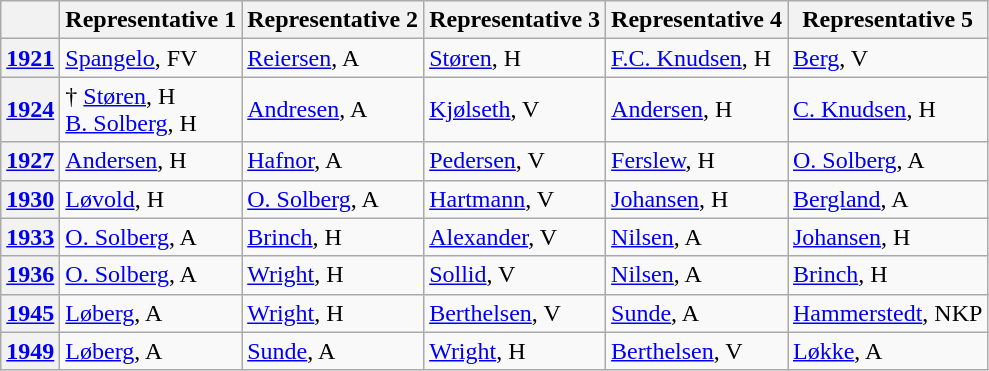<table class=wikitable>
<tr>
<th></th>
<th>Representative 1</th>
<th>Representative 2</th>
<th>Representative 3</th>
<th>Representative 4</th>
<th>Representative 5</th>
</tr>
<tr>
<th><a href='#'>1921</a></th>
<td><a href='#'>Spangelo</a>, FV</td>
<td><a href='#'>Reiersen</a>, A</td>
<td><a href='#'>Støren</a>, H</td>
<td><a href='#'>F.C. Knudsen</a>, H</td>
<td><a href='#'>Berg</a>, V</td>
</tr>
<tr>
<th><a href='#'>1924</a></th>
<td>† <a href='#'>Støren</a>, H<br><a href='#'>B. Solberg</a>, H</td>
<td><a href='#'>Andresen</a>, A</td>
<td><a href='#'>Kjølseth</a>, V</td>
<td><a href='#'>Andersen</a>, H</td>
<td><a href='#'>C. Knudsen</a>, H</td>
</tr>
<tr>
<th><a href='#'>1927</a></th>
<td><a href='#'>Andersen</a>, H</td>
<td><a href='#'>Hafnor</a>, A</td>
<td><a href='#'>Pedersen</a>, V</td>
<td><a href='#'>Ferslew</a>, H</td>
<td><a href='#'>O. Solberg</a>, A</td>
</tr>
<tr>
<th><a href='#'>1930</a></th>
<td><a href='#'>Løvold</a>, H</td>
<td><a href='#'>O. Solberg</a>, A</td>
<td><a href='#'>Hartmann</a>, V</td>
<td><a href='#'>Johansen</a>, H</td>
<td><a href='#'>Bergland</a>, A</td>
</tr>
<tr>
<th><a href='#'>1933</a></th>
<td><a href='#'>O. Solberg</a>, A</td>
<td><a href='#'>Brinch</a>, H</td>
<td><a href='#'>Alexander</a>, V</td>
<td><a href='#'>Nilsen</a>, A</td>
<td><a href='#'>Johansen</a>, H</td>
</tr>
<tr>
<th><a href='#'>1936</a></th>
<td><a href='#'>O. Solberg</a>, A</td>
<td><a href='#'>Wright</a>, H</td>
<td><a href='#'>Sollid</a>, V</td>
<td><a href='#'>Nilsen</a>, A</td>
<td><a href='#'>Brinch</a>, H</td>
</tr>
<tr>
<th><a href='#'>1945</a></th>
<td><a href='#'>Løberg</a>, A</td>
<td><a href='#'>Wright</a>, H</td>
<td><a href='#'>Berthelsen</a>, V</td>
<td><a href='#'>Sunde</a>, A</td>
<td><a href='#'>Hammerstedt</a>, NKP</td>
</tr>
<tr>
<th><a href='#'>1949</a></th>
<td><a href='#'>Løberg</a>, A</td>
<td><a href='#'>Sunde</a>, A</td>
<td><a href='#'>Wright</a>, H</td>
<td><a href='#'>Berthelsen</a>, V</td>
<td><a href='#'>Løkke</a>, A</td>
</tr>
</table>
